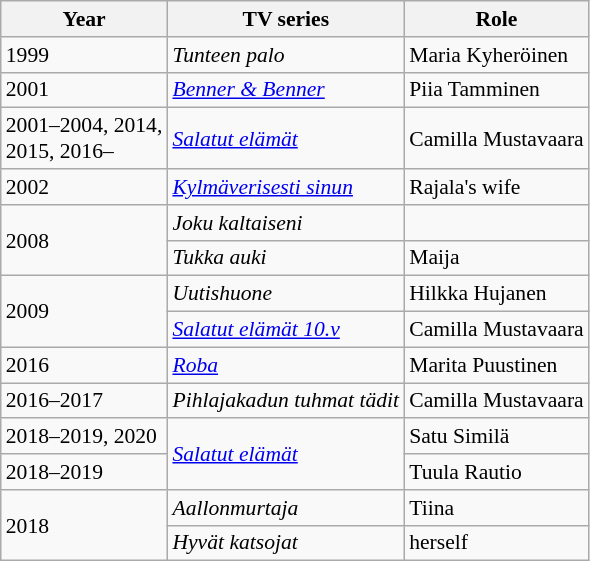<table class="wikitable" style="font-size:90%;">
<tr>
<th>Year</th>
<th>TV series</th>
<th>Role</th>
</tr>
<tr>
<td>1999</td>
<td><em>Tunteen palo</em></td>
<td>Maria Kyheröinen</td>
</tr>
<tr>
<td>2001</td>
<td><em><a href='#'>Benner & Benner</a></em></td>
<td>Piia Tamminen</td>
</tr>
<tr>
<td>2001–2004, 2014,<br>2015, 2016–</td>
<td><em><a href='#'>Salatut elämät</a></em></td>
<td>Camilla Mustavaara</td>
</tr>
<tr>
<td>2002</td>
<td><em><a href='#'>Kylmäverisesti sinun</a></em></td>
<td>Rajala's wife</td>
</tr>
<tr>
<td rowspan="2">2008</td>
<td><em>Joku kaltaiseni</em></td>
<td></td>
</tr>
<tr>
<td><em>Tukka auki</em></td>
<td>Maija</td>
</tr>
<tr>
<td rowspan="2">2009</td>
<td><em>Uutishuone</em></td>
<td>Hilkka Hujanen</td>
</tr>
<tr>
<td><em><a href='#'>Salatut elämät 10.v</a></em></td>
<td>Camilla Mustavaara</td>
</tr>
<tr>
<td>2016</td>
<td><em><a href='#'>Roba</a></em></td>
<td>Marita Puustinen</td>
</tr>
<tr>
<td>2016–2017</td>
<td><em>Pihlajakadun tuhmat tädit</em></td>
<td>Camilla Mustavaara</td>
</tr>
<tr>
<td>2018–2019, 2020</td>
<td rowspan="2"><em><a href='#'>Salatut elämät</a></em></td>
<td>Satu Similä</td>
</tr>
<tr>
<td>2018–2019</td>
<td>Tuula Rautio</td>
</tr>
<tr>
<td rowspan="2">2018</td>
<td><em>Aallonmurtaja</em></td>
<td>Tiina</td>
</tr>
<tr>
<td><em>Hyvät katsojat</em></td>
<td>herself</td>
</tr>
</table>
